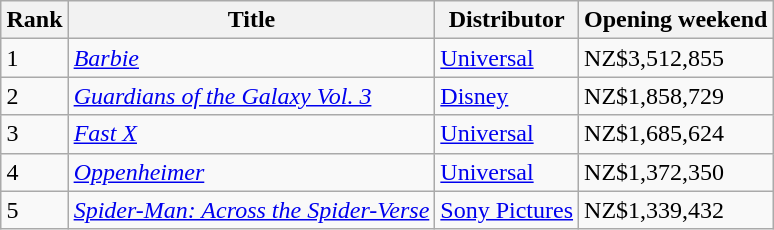<table class="wikitable sortable" style="margin:auto; margin:auto;">
<tr>
<th>Rank</th>
<th>Title</th>
<th>Distributor</th>
<th>Opening weekend</th>
</tr>
<tr>
<td>1</td>
<td><em><a href='#'>Barbie</a></em></td>
<td><a href='#'>Universal</a></td>
<td>NZ$3,512,855</td>
</tr>
<tr>
<td>2</td>
<td><em><a href='#'>Guardians of the Galaxy Vol. 3</a></em></td>
<td><a href='#'>Disney</a></td>
<td>NZ$1,858,729</td>
</tr>
<tr>
<td>3</td>
<td><em><a href='#'>Fast X</a></em></td>
<td><a href='#'>Universal</a></td>
<td>NZ$1,685,624</td>
</tr>
<tr>
<td>4</td>
<td><a href='#'><em>Oppenheimer</em></a></td>
<td><a href='#'>Universal</a></td>
<td>NZ$1,372,350</td>
</tr>
<tr>
<td>5</td>
<td><em><a href='#'>Spider-Man: Across the Spider-Verse</a></em></td>
<td><a href='#'>Sony Pictures</a></td>
<td>NZ$1,339,432</td>
</tr>
</table>
